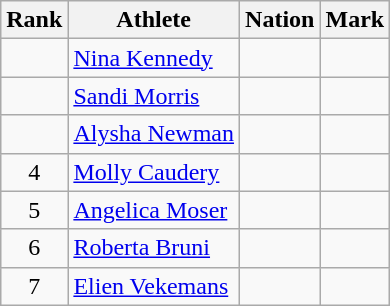<table class="wikitable">
<tr>
<th scope="col">Rank</th>
<th scope="col">Athlete</th>
<th scope="col">Nation</th>
<th scope="col">Mark</th>
</tr>
<tr>
<td align=center></td>
<td><a href='#'>Nina Kennedy</a></td>
<td></td>
<td></td>
</tr>
<tr>
<td align=center></td>
<td><a href='#'>Sandi Morris</a></td>
<td></td>
<td></td>
</tr>
<tr>
<td align=center></td>
<td><a href='#'>Alysha Newman</a></td>
<td></td>
<td></td>
</tr>
<tr>
<td align=center>4</td>
<td><a href='#'>Molly Caudery</a></td>
<td></td>
<td></td>
</tr>
<tr>
<td align=center>5</td>
<td><a href='#'>Angelica Moser</a></td>
<td></td>
<td></td>
</tr>
<tr>
<td align=center>6</td>
<td><a href='#'>Roberta Bruni</a></td>
<td></td>
<td></td>
</tr>
<tr>
<td align=center>7</td>
<td><a href='#'>Elien Vekemans</a></td>
<td></td>
<td></td>
</tr>
</table>
